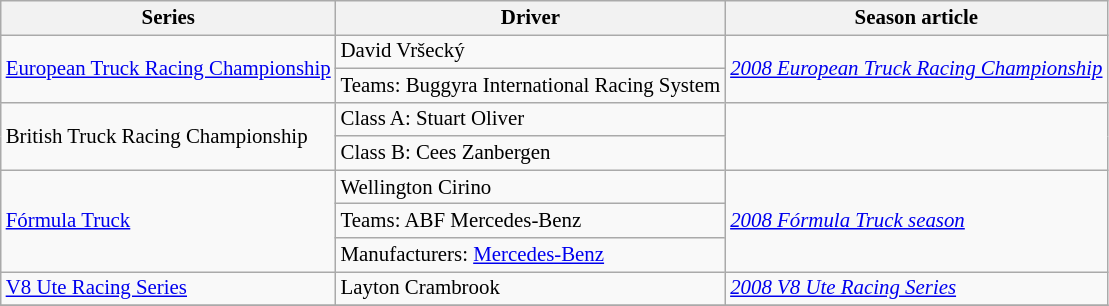<table class="wikitable" style="font-size: 87%;">
<tr>
<th>Series</th>
<th>Driver</th>
<th>Season article</th>
</tr>
<tr>
<td rowspan=2><a href='#'>European Truck Racing Championship</a></td>
<td> David Vršecký</td>
<td rowspan=2><em><a href='#'>2008 European Truck Racing Championship</a></em></td>
</tr>
<tr>
<td>Teams:  Buggyra International Racing System</td>
</tr>
<tr>
<td rowspan=2>British Truck Racing Championship</td>
<td>Class A:  Stuart Oliver</td>
<td rowspan=2></td>
</tr>
<tr>
<td>Class B:  Cees Zanbergen</td>
</tr>
<tr>
<td rowspan=3><a href='#'>Fórmula Truck</a></td>
<td> Wellington Cirino</td>
<td rowspan=3><em><a href='#'>2008 Fórmula Truck season</a></em></td>
</tr>
<tr>
<td>Teams:  ABF Mercedes-Benz</td>
</tr>
<tr>
<td>Manufacturers:  <a href='#'>Mercedes-Benz</a></td>
</tr>
<tr>
<td><a href='#'>V8 Ute Racing Series</a></td>
<td> Layton Crambrook</td>
<td><em><a href='#'>2008 V8 Ute Racing Series</a></em></td>
</tr>
<tr>
</tr>
</table>
